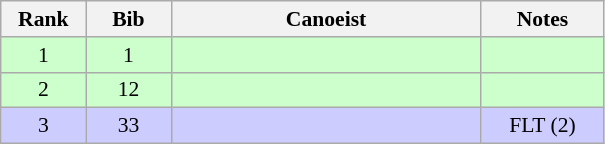<table class="wikitable" style="font-size:90%; text-align:center">
<tr>
<th width="50">Rank</th>
<th width="50">Bib</th>
<th width="200">Canoeist</th>
<th width="75">Notes</th>
</tr>
<tr bgcolor="#CCFFCC">
<td>1</td>
<td>1</td>
<td align="left"></td>
<td></td>
</tr>
<tr bgcolor="#CCFFCC">
<td>2</td>
<td>12</td>
<td align="left"></td>
<td></td>
</tr>
<tr bgcolor="#CCCCFF">
<td>3</td>
<td>33</td>
<td align="left"></td>
<td>FLT (2)</td>
</tr>
</table>
